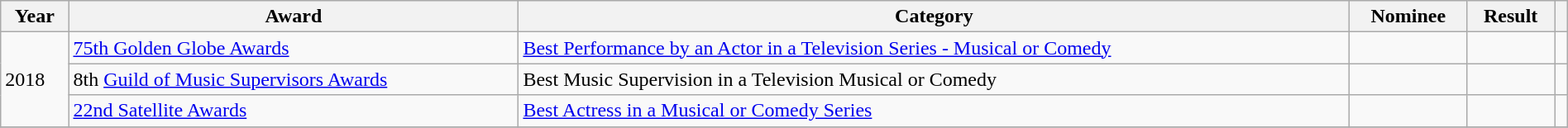<table class="wikitable sortable" style="width: 100%;">
<tr>
<th>Year</th>
<th>Award</th>
<th>Category</th>
<th>Nominee</th>
<th>Result</th>
<th></th>
</tr>
<tr>
<td rowspan="3">2018</td>
<td><a href='#'>75th Golden Globe Awards</a></td>
<td><a href='#'>Best Performance by an Actor in a Television Series - Musical or Comedy</a></td>
<td></td>
<td></td>
<td></td>
</tr>
<tr>
<td>8th <a href='#'>Guild of Music Supervisors Awards</a></td>
<td>Best Music Supervision in a Television Musical or Comedy</td>
<td></td>
<td></td>
<td style="text-align:center;"></td>
</tr>
<tr>
<td><a href='#'>22nd Satellite Awards</a></td>
<td><a href='#'>Best Actress in a Musical or Comedy Series</a></td>
<td></td>
<td></td>
<td></td>
</tr>
<tr>
</tr>
</table>
